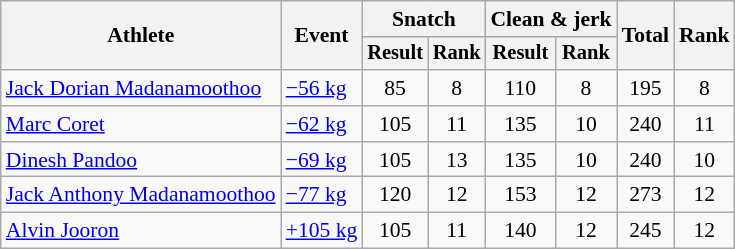<table class="wikitable" style="font-size:90%">
<tr>
<th rowspan=2>Athlete</th>
<th rowspan=2>Event</th>
<th colspan="2">Snatch</th>
<th colspan="2">Clean & jerk</th>
<th rowspan="2">Total</th>
<th rowspan="2">Rank</th>
</tr>
<tr style="font-size:95%">
<th>Result</th>
<th>Rank</th>
<th>Result</th>
<th>Rank</th>
</tr>
<tr align=center>
<td align=left><a href='#'>Jack Dorian Madanamoothoo</a></td>
<td align=left><a href='#'>−56 kg</a></td>
<td>85</td>
<td>8</td>
<td>110</td>
<td>8</td>
<td>195</td>
<td>8</td>
</tr>
<tr align=center>
<td align=left><a href='#'>Marc Coret</a></td>
<td align=left><a href='#'>−62 kg</a></td>
<td>105</td>
<td>11</td>
<td>135</td>
<td>10</td>
<td>240</td>
<td>11</td>
</tr>
<tr align=center>
<td align=left><a href='#'>Dinesh Pandoo</a></td>
<td align=left><a href='#'>−69 kg</a></td>
<td>105</td>
<td>13</td>
<td>135</td>
<td>10</td>
<td>240</td>
<td>10</td>
</tr>
<tr align=center>
<td align=left><a href='#'>Jack Anthony Madanamoothoo</a></td>
<td align=left><a href='#'>−77 kg</a></td>
<td>120</td>
<td>12</td>
<td>153</td>
<td>12</td>
<td>273</td>
<td>12</td>
</tr>
<tr align=center>
<td align=left><a href='#'>Alvin Jooron</a></td>
<td align=left><a href='#'>+105 kg</a></td>
<td>105</td>
<td>11</td>
<td>140</td>
<td>12</td>
<td>245</td>
<td>12</td>
</tr>
</table>
